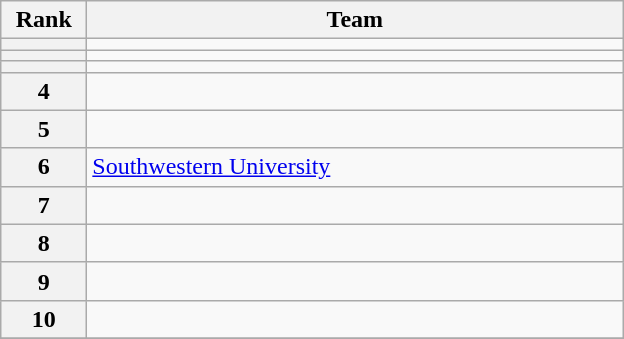<table class="wikitable" style="text-align: center;">
<tr>
<th width=50>Rank</th>
<th width=350>Team</th>
</tr>
<tr>
<th></th>
<td style="text-align:left;"></td>
</tr>
<tr>
<th></th>
<td style="text-align:left;"></td>
</tr>
<tr>
<th></th>
<td style="text-align:left;"></td>
</tr>
<tr>
<th>4</th>
<td style="text-align:left;"></td>
</tr>
<tr>
<th>5</th>
<td style="text-align:left;"></td>
</tr>
<tr>
<th>6</th>
<td style="text-align:left;"> <a href='#'>Southwestern University</a></td>
</tr>
<tr>
<th>7</th>
<td style="text-align:left;"></td>
</tr>
<tr>
<th>8</th>
<td style="text-align:left;"></td>
</tr>
<tr>
<th>9</th>
<td style="text-align:left;"></td>
</tr>
<tr>
<th>10</th>
<td style="text-align:left;"></td>
</tr>
<tr>
</tr>
</table>
